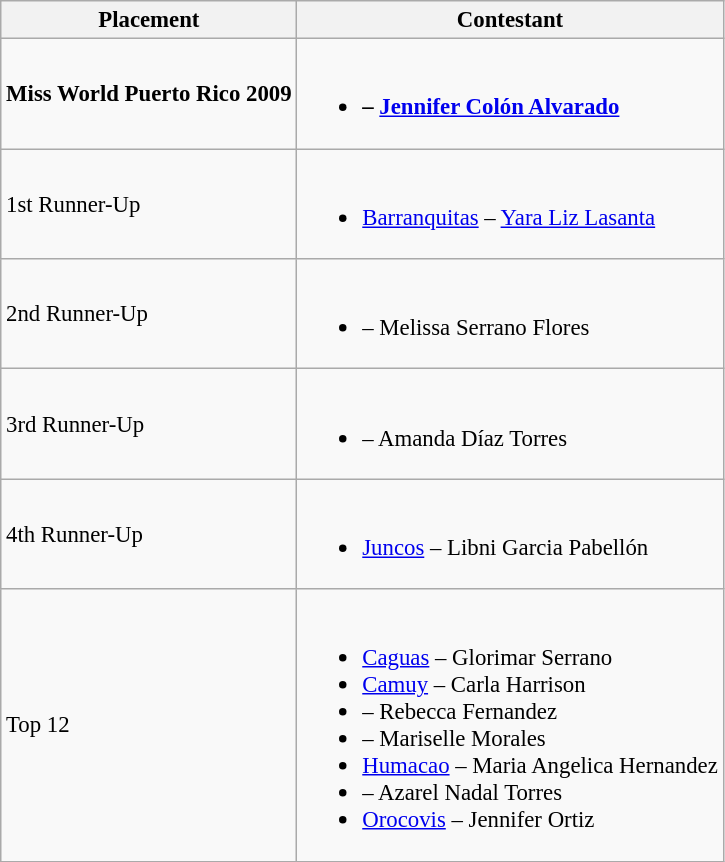<table class="wikitable sortable" style="font-size:95%;">
<tr>
<th>Placement</th>
<th>Contestant</th>
</tr>
<tr>
<td><strong>Miss World Puerto Rico 2009</strong></td>
<td><br><ul><li><strong> – <a href='#'>Jennifer Colón Alvarado</a></strong></li></ul></td>
</tr>
<tr>
<td>1st Runner-Up</td>
<td><br><ul><li> <a href='#'>Barranquitas</a> – <a href='#'>Yara Liz Lasanta</a></li></ul></td>
</tr>
<tr>
<td>2nd Runner-Up</td>
<td><br><ul><li> – Melissa Serrano Flores</li></ul></td>
</tr>
<tr>
<td>3rd Runner-Up</td>
<td><br><ul><li> – Amanda Díaz Torres</li></ul></td>
</tr>
<tr>
<td>4th Runner-Up</td>
<td><br><ul><li> <a href='#'>Juncos</a> – Libni Garcia Pabellón</li></ul></td>
</tr>
<tr>
<td>Top 12</td>
<td><br><ul><li> <a href='#'>Caguas</a> – Glorimar Serrano</li><li> <a href='#'>Camuy</a> – Carla Harrison</li><li> – Rebecca Fernandez</li><li> – Mariselle Morales</li><li> <a href='#'>Humacao</a> – Maria Angelica Hernandez</li><li> – Azarel Nadal Torres</li><li> <a href='#'>Orocovis</a> – Jennifer Ortiz</li></ul></td>
</tr>
</table>
